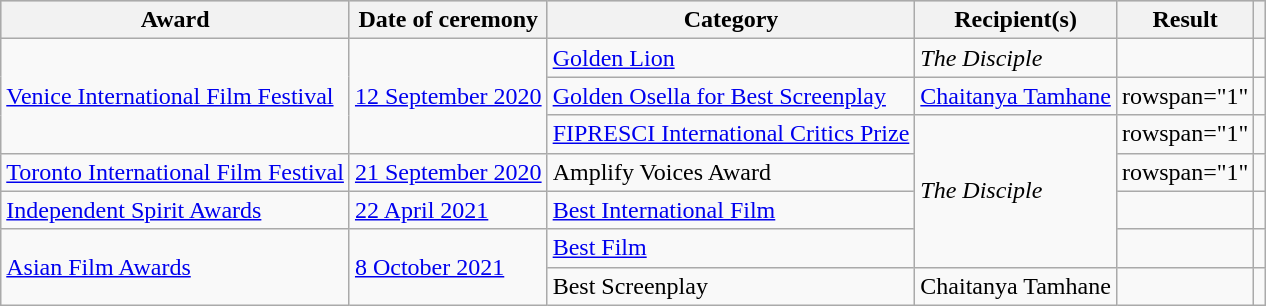<table class="wikitable sortable">
<tr style="background:#ccc; text-align:center;">
<th>Award</th>
<th>Date of ceremony</th>
<th>Category</th>
<th>Recipient(s)</th>
<th>Result</th>
<th class="unsortable"></th>
</tr>
<tr>
<td rowspan="3"><a href='#'>Venice International Film Festival</a></td>
<td rowspan="3"><a href='#'>12 September 2020</a></td>
<td><a href='#'>Golden Lion</a></td>
<td><em>The Disciple</em></td>
<td></td>
<td style="text-align:center;"></td>
</tr>
<tr>
<td><a href='#'>Golden Osella for Best Screenplay</a></td>
<td><a href='#'>Chaitanya Tamhane</a></td>
<td>rowspan="1" </td>
<td style="text-align:center;"></td>
</tr>
<tr>
<td><a href='#'>FIPRESCI International Critics Prize</a></td>
<td rowspan="4"><em>The Disciple</em></td>
<td>rowspan="1" </td>
<td style="text-align:center;"></td>
</tr>
<tr>
<td><a href='#'>Toronto International Film Festival</a></td>
<td><a href='#'>21 September 2020</a></td>
<td>Amplify Voices Award</td>
<td>rowspan="1" </td>
<td style="text-align:center;"></td>
</tr>
<tr>
<td><a href='#'>Independent Spirit Awards</a></td>
<td><a href='#'>22 April 2021</a></td>
<td><a href='#'>Best International Film</a></td>
<td></td>
<td style="text-align:center;"></td>
</tr>
<tr>
<td rowspan=2><a href='#'>Asian Film Awards</a></td>
<td rowspan=2><a href='#'>8 October 2021</a></td>
<td><a href='#'>Best Film</a></td>
<td></td>
<td style="text-align:center;"></td>
</tr>
<tr>
<td>Best Screenplay</td>
<td>Chaitanya Tamhane</td>
<td></td>
<td style="text-align:center;"></td>
</tr>
</table>
